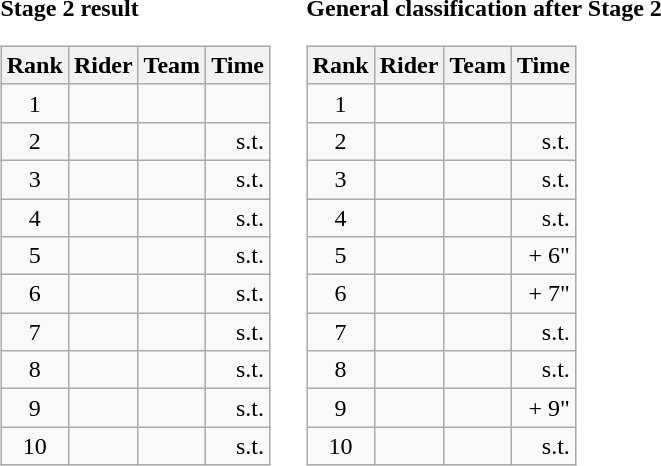<table>
<tr>
<td><strong>Stage 2 result</strong><br><table class="wikitable">
<tr>
<th scope="col">Rank</th>
<th scope="col">Rider</th>
<th scope="col">Team</th>
<th scope="col">Time</th>
</tr>
<tr>
<td style="text-align:center;">1</td>
<td></td>
<td></td>
<td style="text-align:right;"></td>
</tr>
<tr>
<td style="text-align:center;">2</td>
<td></td>
<td></td>
<td style="text-align:right;">s.t.</td>
</tr>
<tr>
<td style="text-align:center;">3</td>
<td></td>
<td></td>
<td style="text-align:right;">s.t.</td>
</tr>
<tr>
<td style="text-align:center;">4</td>
<td></td>
<td></td>
<td style="text-align:right;">s.t.</td>
</tr>
<tr>
<td style="text-align:center;">5</td>
<td></td>
<td></td>
<td style="text-align:right;">s.t.</td>
</tr>
<tr>
<td style="text-align:center;">6</td>
<td></td>
<td></td>
<td style="text-align:right;">s.t.</td>
</tr>
<tr>
<td style="text-align:center;">7</td>
<td></td>
<td></td>
<td style="text-align:right;">s.t.</td>
</tr>
<tr>
<td style="text-align:center;">8</td>
<td></td>
<td></td>
<td style="text-align:right;">s.t.</td>
</tr>
<tr>
<td style="text-align:center;">9</td>
<td></td>
<td></td>
<td style="text-align:right;">s.t.</td>
</tr>
<tr>
<td style="text-align:center;">10</td>
<td></td>
<td></td>
<td style="text-align:right;">s.t.</td>
</tr>
</table>
</td>
<td></td>
<td><strong>General classification after Stage 2</strong><br><table class="wikitable">
<tr>
<th scope="col">Rank</th>
<th scope="col">Rider</th>
<th scope="col">Team</th>
<th scope="col">Time</th>
</tr>
<tr>
<td style="text-align:center;">1</td>
<td> </td>
<td></td>
<td style="text-align:right;"></td>
</tr>
<tr>
<td style="text-align:center;">2</td>
<td></td>
<td></td>
<td style="text-align:right;">s.t.</td>
</tr>
<tr>
<td style="text-align:center;">3</td>
<td> </td>
<td></td>
<td style="text-align:right;">s.t.</td>
</tr>
<tr>
<td style="text-align:center;">4</td>
<td></td>
<td></td>
<td style="text-align:right;">s.t.</td>
</tr>
<tr>
<td style="text-align:center;">5</td>
<td></td>
<td></td>
<td style="text-align:right;">+ 6"</td>
</tr>
<tr>
<td style="text-align:center;">6</td>
<td></td>
<td></td>
<td style="text-align:right;">+ 7"</td>
</tr>
<tr>
<td style="text-align:center;">7</td>
<td></td>
<td></td>
<td style="text-align:right;">s.t.</td>
</tr>
<tr>
<td style="text-align:center;">8</td>
<td></td>
<td></td>
<td style="text-align:right;">s.t.</td>
</tr>
<tr>
<td style="text-align:center;">9</td>
<td></td>
<td></td>
<td style="text-align:right;">+ 9"</td>
</tr>
<tr>
<td style="text-align:center;">10</td>
<td></td>
<td></td>
<td style="text-align:right;">s.t.</td>
</tr>
</table>
</td>
</tr>
</table>
